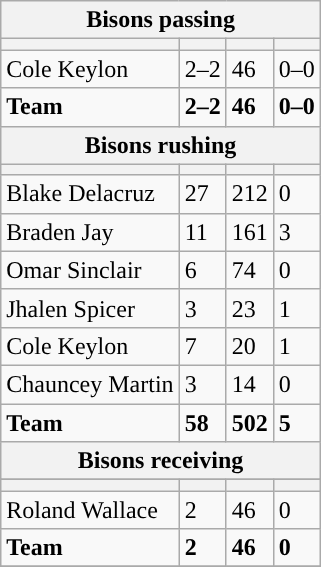<table class="wikitable plainrowheaders">
<tr>
<th colspan="6">Bisons passing</th>
</tr>
<tr>
<th scope="col"></th>
<th scope="col"></th>
<th scope="col"></th>
<th scope="col"></th>
</tr>
<tr>
<td>Cole Keylon</td>
<td>2–2</td>
<td>46</td>
<td>0–0</td>
</tr>
<tr>
<td><strong>Team</strong></td>
<td><strong>2–2</strong></td>
<td><strong>46</strong></td>
<td><strong>0–0</strong></td>
</tr>
<tr>
<th colspan="6">Bisons rushing</th>
</tr>
<tr>
<th scope="col"></th>
<th scope="col"></th>
<th scope="col"></th>
<th scope="col"></th>
</tr>
<tr>
<td>Blake Delacruz</td>
<td>27</td>
<td>212</td>
<td>0</td>
</tr>
<tr>
<td>Braden Jay</td>
<td>11</td>
<td>161</td>
<td>3</td>
</tr>
<tr>
<td>Omar Sinclair</td>
<td>6</td>
<td>74</td>
<td>0</td>
</tr>
<tr>
<td>Jhalen Spicer</td>
<td>3</td>
<td>23</td>
<td>1</td>
</tr>
<tr>
<td>Cole Keylon</td>
<td>7</td>
<td>20</td>
<td>1</td>
</tr>
<tr>
<td>Chauncey Martin</td>
<td>3</td>
<td>14</td>
<td>0</td>
</tr>
<tr>
<td><strong>Team</strong></td>
<td><strong>58</strong></td>
<td><strong>502</strong></td>
<td><strong>5</strong></td>
</tr>
<tr>
<th colspan="6">Bisons receiving</th>
</tr>
<tr>
</tr>
<tr>
<th scope="col"></th>
<th scope="col"></th>
<th scope="col"></th>
<th scope="col"></th>
</tr>
<tr>
<td>Roland Wallace</td>
<td>2</td>
<td>46</td>
<td>0</td>
</tr>
<tr>
<td><strong>Team</strong></td>
<td><strong>2</strong></td>
<td><strong>46</strong></td>
<td><strong>0</strong></td>
</tr>
<tr>
</tr>
</table>
